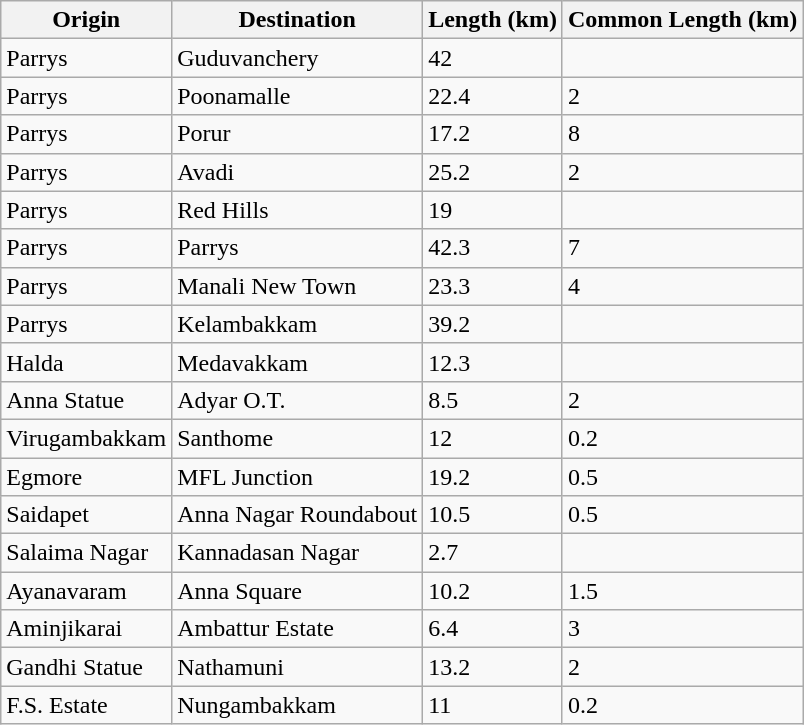<table class="wikitable">
<tr>
<th>Origin</th>
<th>Destination</th>
<th>Length (km)</th>
<th>Common Length (km)</th>
</tr>
<tr>
<td>Parrys</td>
<td>Guduvanchery</td>
<td>42</td>
<td></td>
</tr>
<tr>
<td>Parrys</td>
<td>Poonamalle</td>
<td>22.4</td>
<td>2</td>
</tr>
<tr>
<td>Parrys</td>
<td>Porur</td>
<td>17.2</td>
<td>8</td>
</tr>
<tr>
<td>Parrys</td>
<td>Avadi</td>
<td>25.2</td>
<td>2</td>
</tr>
<tr>
<td>Parrys</td>
<td>Red Hills</td>
<td>19</td>
<td></td>
</tr>
<tr>
<td>Parrys</td>
<td>Parrys</td>
<td>42.3</td>
<td>7</td>
</tr>
<tr>
<td>Parrys</td>
<td>Manali New Town</td>
<td>23.3</td>
<td>4</td>
</tr>
<tr>
<td>Parrys</td>
<td>Kelambakkam</td>
<td>39.2</td>
<td></td>
</tr>
<tr>
<td>Halda</td>
<td>Medavakkam</td>
<td>12.3</td>
<td></td>
</tr>
<tr>
<td>Anna Statue</td>
<td>Adyar O.T.</td>
<td>8.5</td>
<td>2</td>
</tr>
<tr>
<td>Virugambakkam</td>
<td>Santhome</td>
<td>12</td>
<td>0.2</td>
</tr>
<tr>
<td>Egmore</td>
<td>MFL Junction</td>
<td>19.2</td>
<td>0.5</td>
</tr>
<tr>
<td>Saidapet</td>
<td>Anna Nagar Roundabout</td>
<td>10.5</td>
<td>0.5</td>
</tr>
<tr>
<td>Salaima Nagar</td>
<td>Kannadasan Nagar</td>
<td>2.7</td>
<td></td>
</tr>
<tr>
<td>Ayanavaram</td>
<td>Anna Square</td>
<td>10.2</td>
<td>1.5</td>
</tr>
<tr>
<td>Aminjikarai</td>
<td>Ambattur Estate</td>
<td>6.4</td>
<td>3</td>
</tr>
<tr>
<td>Gandhi Statue</td>
<td>Nathamuni</td>
<td>13.2</td>
<td>2</td>
</tr>
<tr>
<td>F.S. Estate</td>
<td>Nungambakkam</td>
<td>11</td>
<td>0.2</td>
</tr>
</table>
